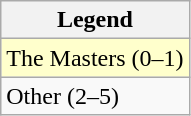<table class="wikitable">
<tr>
<th>Legend</th>
</tr>
<tr bgcolor="ffffcc">
<td>The Masters (0–1)</td>
</tr>
<tr>
<td>Other (2–5)</td>
</tr>
</table>
